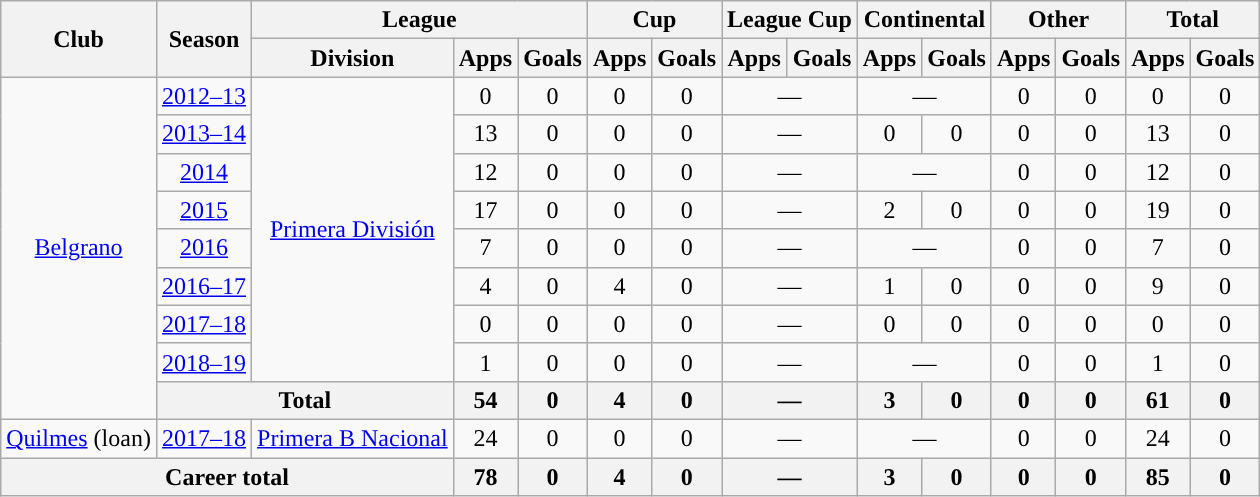<table class="wikitable" style="text-align:center">
<tr>
<th rowspan="2">Club</th>
<th rowspan="2">Season</th>
<th colspan="3">League</th>
<th colspan="2">Cup</th>
<th colspan="2">League Cup</th>
<th colspan="2">Continental</th>
<th colspan="2">Other</th>
<th colspan="2">Total</th>
</tr>
<tr>
<th>Division</th>
<th>Apps</th>
<th>Goals</th>
<th>Apps</th>
<th>Goals</th>
<th>Apps</th>
<th>Goals</th>
<th>Apps</th>
<th>Goals</th>
<th>Apps</th>
<th>Goals</th>
<th>Apps</th>
<th>Goals</th>
</tr>
<tr>
<td rowspan="9"><a href='#'>Belgrano</a></td>
<td><a href='#'>2012–13</a></td>
<td rowspan="8"><a href='#'>Primera División</a></td>
<td>0</td>
<td>0</td>
<td>0</td>
<td>0</td>
<td colspan="2">—</td>
<td colspan="2">—</td>
<td>0</td>
<td>0</td>
<td>0</td>
<td>0</td>
</tr>
<tr>
<td><a href='#'>2013–14</a></td>
<td>13</td>
<td>0</td>
<td>0</td>
<td>0</td>
<td colspan="2">—</td>
<td>0</td>
<td>0</td>
<td>0</td>
<td>0</td>
<td>13</td>
<td>0</td>
</tr>
<tr>
<td><a href='#'>2014</a></td>
<td>12</td>
<td>0</td>
<td>0</td>
<td>0</td>
<td colspan="2">—</td>
<td colspan="2">—</td>
<td>0</td>
<td>0</td>
<td>12</td>
<td>0</td>
</tr>
<tr>
<td><a href='#'>2015</a></td>
<td>17</td>
<td>0</td>
<td>0</td>
<td>0</td>
<td colspan="2">—</td>
<td>2</td>
<td>0</td>
<td>0</td>
<td>0</td>
<td>19</td>
<td>0</td>
</tr>
<tr>
<td><a href='#'>2016</a></td>
<td>7</td>
<td>0</td>
<td>0</td>
<td>0</td>
<td colspan="2">—</td>
<td colspan="2">—</td>
<td>0</td>
<td>0</td>
<td>7</td>
<td>0</td>
</tr>
<tr>
<td><a href='#'>2016–17</a></td>
<td>4</td>
<td>0</td>
<td>4</td>
<td>0</td>
<td colspan="2">—</td>
<td>1</td>
<td>0</td>
<td>0</td>
<td>0</td>
<td>9</td>
<td>0</td>
</tr>
<tr>
<td><a href='#'>2017–18</a></td>
<td>0</td>
<td>0</td>
<td>0</td>
<td>0</td>
<td colspan="2">—</td>
<td>0</td>
<td>0</td>
<td>0</td>
<td>0</td>
<td>0</td>
<td>0</td>
</tr>
<tr>
<td><a href='#'>2018–19</a></td>
<td>1</td>
<td>0</td>
<td>0</td>
<td>0</td>
<td colspan="2">—</td>
<td colspan="2">—</td>
<td>0</td>
<td>0</td>
<td>1</td>
<td>0</td>
</tr>
<tr>
<th colspan="2">Total</th>
<th>54</th>
<th>0</th>
<th>4</th>
<th>0</th>
<th colspan="2">—</th>
<th>3</th>
<th>0</th>
<th>0</th>
<th>0</th>
<th>61</th>
<th>0</th>
</tr>
<tr>
<td rowspan="1"><a href='#'>Quilmes</a> (loan)</td>
<td><a href='#'>2017–18</a></td>
<td rowspan="1"><a href='#'>Primera B Nacional</a></td>
<td>24</td>
<td>0</td>
<td>0</td>
<td>0</td>
<td colspan="2">—</td>
<td colspan="2">—</td>
<td>0</td>
<td>0</td>
<td>24</td>
<td>0</td>
</tr>
<tr>
<th colspan="3">Career total</th>
<th>78</th>
<th>0</th>
<th>4</th>
<th>0</th>
<th colspan="2">—</th>
<th>3</th>
<th>0</th>
<th>0</th>
<th>0</th>
<th>85</th>
<th>0</th>
</tr>
</table>
